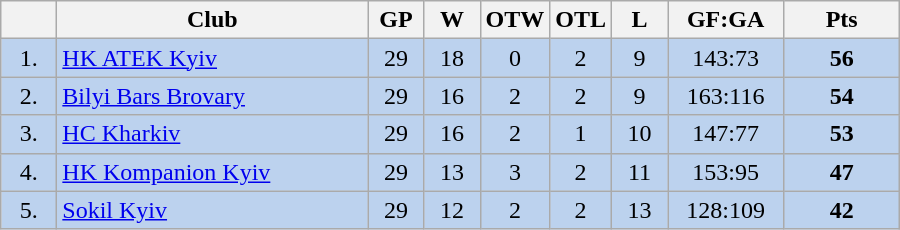<table class="wikitable">
<tr>
<th width="30"></th>
<th width="200">Club</th>
<th width="30">GP</th>
<th width="30">W</th>
<th width="30">OTW</th>
<th width="30">OTL</th>
<th width="30">L</th>
<th width="70">GF:GA</th>
<th width="70">Pts</th>
</tr>
<tr bgcolor="#BCD2EE" align="center">
<td>1.</td>
<td align="left"><a href='#'>HK ATEK Kyiv</a></td>
<td>29</td>
<td>18</td>
<td>0</td>
<td>2</td>
<td>9</td>
<td>143:73</td>
<td><strong>56</strong></td>
</tr>
<tr bgcolor="#BCD2EE" align="center">
<td>2.</td>
<td align="left"><a href='#'>Bilyi Bars Brovary</a></td>
<td>29</td>
<td>16</td>
<td>2</td>
<td>2</td>
<td>9</td>
<td>163:116</td>
<td><strong>54</strong></td>
</tr>
<tr bgcolor="#BCD2EE" align="center">
<td>3.</td>
<td align="left"><a href='#'>HC Kharkiv</a></td>
<td>29</td>
<td>16</td>
<td>2</td>
<td>1</td>
<td>10</td>
<td>147:77</td>
<td><strong>53</strong></td>
</tr>
<tr bgcolor="#BCD2EE" align="center">
<td>4.</td>
<td align="left"><a href='#'>HK Kompanion Kyiv</a></td>
<td>29</td>
<td>13</td>
<td>3</td>
<td>2</td>
<td>11</td>
<td>153:95</td>
<td><strong>47</strong></td>
</tr>
<tr bgcolor="#BCD2EE" align="center">
<td>5.</td>
<td align="left"><a href='#'>Sokil Kyiv</a></td>
<td>29</td>
<td>12</td>
<td>2</td>
<td>2</td>
<td>13</td>
<td>128:109</td>
<td><strong>42</strong></td>
</tr>
</table>
